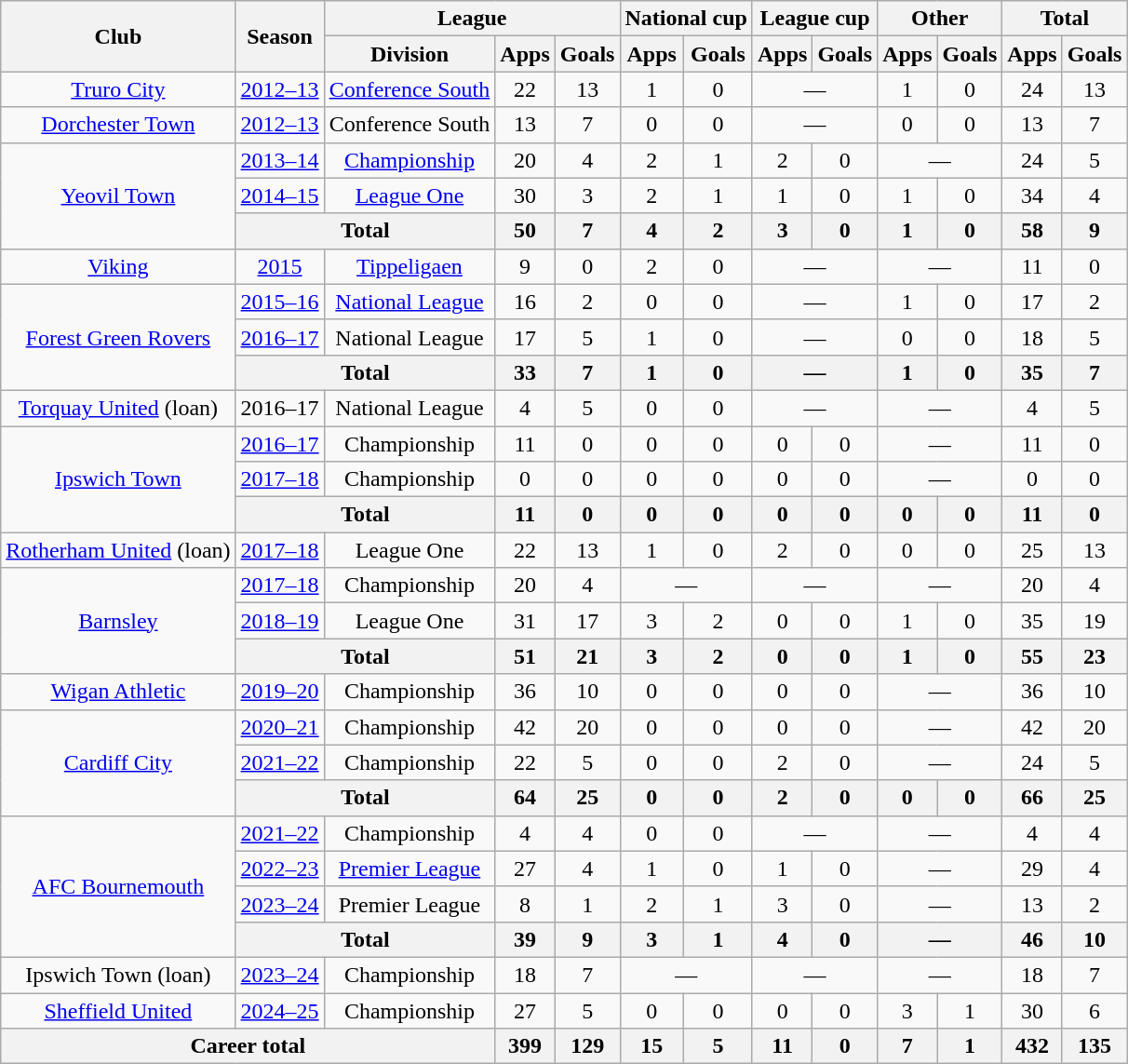<table class=wikitable style="text-align: center">
<tr>
<th rowspan=2>Club</th>
<th rowspan=2>Season</th>
<th colspan=3>League</th>
<th colspan=2>National cup</th>
<th colspan=2>League cup</th>
<th colspan=2>Other</th>
<th colspan=2>Total</th>
</tr>
<tr>
<th>Division</th>
<th>Apps</th>
<th>Goals</th>
<th>Apps</th>
<th>Goals</th>
<th>Apps</th>
<th>Goals</th>
<th>Apps</th>
<th>Goals</th>
<th>Apps</th>
<th>Goals</th>
</tr>
<tr>
<td><a href='#'>Truro City</a></td>
<td><a href='#'>2012–13</a></td>
<td><a href='#'>Conference South</a></td>
<td>22</td>
<td>13</td>
<td>1</td>
<td>0</td>
<td colspan=2>—</td>
<td>1</td>
<td>0</td>
<td>24</td>
<td>13</td>
</tr>
<tr>
<td><a href='#'>Dorchester Town</a></td>
<td><a href='#'>2012–13</a></td>
<td>Conference South</td>
<td>13</td>
<td>7</td>
<td>0</td>
<td>0</td>
<td colspan=2>—</td>
<td>0</td>
<td>0</td>
<td>13</td>
<td>7</td>
</tr>
<tr>
<td rowspan=3><a href='#'>Yeovil Town</a></td>
<td><a href='#'>2013–14</a></td>
<td><a href='#'>Championship</a></td>
<td>20</td>
<td>4</td>
<td>2</td>
<td>1</td>
<td>2</td>
<td>0</td>
<td colspan=2>—</td>
<td>24</td>
<td>5</td>
</tr>
<tr>
<td><a href='#'>2014–15</a></td>
<td><a href='#'>League One</a></td>
<td>30</td>
<td>3</td>
<td>2</td>
<td>1</td>
<td>1</td>
<td>0</td>
<td>1</td>
<td>0</td>
<td>34</td>
<td>4</td>
</tr>
<tr>
<th colspan=2>Total</th>
<th>50</th>
<th>7</th>
<th>4</th>
<th>2</th>
<th>3</th>
<th>0</th>
<th>1</th>
<th>0</th>
<th>58</th>
<th>9</th>
</tr>
<tr>
<td><a href='#'>Viking</a></td>
<td><a href='#'>2015</a></td>
<td><a href='#'>Tippeligaen</a></td>
<td>9</td>
<td>0</td>
<td>2</td>
<td>0</td>
<td colspan=2>—</td>
<td colspan=2>—</td>
<td>11</td>
<td>0</td>
</tr>
<tr>
<td rowspan=3><a href='#'>Forest Green Rovers</a></td>
<td><a href='#'>2015–16</a></td>
<td><a href='#'>National League</a></td>
<td>16</td>
<td>2</td>
<td>0</td>
<td>0</td>
<td colspan=2>—</td>
<td>1</td>
<td>0</td>
<td>17</td>
<td>2</td>
</tr>
<tr>
<td><a href='#'>2016–17</a></td>
<td>National League</td>
<td>17</td>
<td>5</td>
<td>1</td>
<td>0</td>
<td colspan=2>—</td>
<td>0</td>
<td>0</td>
<td>18</td>
<td>5</td>
</tr>
<tr>
<th colspan=2>Total</th>
<th>33</th>
<th>7</th>
<th>1</th>
<th>0</th>
<th colspan=2>—</th>
<th>1</th>
<th>0</th>
<th>35</th>
<th>7</th>
</tr>
<tr>
<td><a href='#'>Torquay United</a> (loan)</td>
<td>2016–17</td>
<td>National League</td>
<td>4</td>
<td>5</td>
<td>0</td>
<td>0</td>
<td colspan=2>—</td>
<td colspan=2>—</td>
<td>4</td>
<td>5</td>
</tr>
<tr>
<td rowspan=3><a href='#'>Ipswich Town</a></td>
<td><a href='#'>2016–17</a></td>
<td>Championship</td>
<td>11</td>
<td>0</td>
<td>0</td>
<td>0</td>
<td>0</td>
<td>0</td>
<td colspan=2>—</td>
<td>11</td>
<td>0</td>
</tr>
<tr>
<td><a href='#'>2017–18</a></td>
<td>Championship</td>
<td>0</td>
<td>0</td>
<td>0</td>
<td>0</td>
<td>0</td>
<td>0</td>
<td colspan=2>—</td>
<td>0</td>
<td>0</td>
</tr>
<tr>
<th colspan=2>Total</th>
<th>11</th>
<th>0</th>
<th>0</th>
<th>0</th>
<th>0</th>
<th>0</th>
<th>0</th>
<th>0</th>
<th>11</th>
<th>0</th>
</tr>
<tr>
<td><a href='#'>Rotherham United</a> (loan)</td>
<td><a href='#'>2017–18</a></td>
<td>League One</td>
<td>22</td>
<td>13</td>
<td>1</td>
<td>0</td>
<td>2</td>
<td>0</td>
<td>0</td>
<td>0</td>
<td>25</td>
<td>13</td>
</tr>
<tr>
<td rowspan=3><a href='#'>Barnsley</a></td>
<td><a href='#'>2017–18</a></td>
<td>Championship</td>
<td>20</td>
<td>4</td>
<td colspan=2>—</td>
<td colspan=2>—</td>
<td colspan=2>—</td>
<td>20</td>
<td>4</td>
</tr>
<tr>
<td><a href='#'>2018–19</a></td>
<td>League One</td>
<td>31</td>
<td>17</td>
<td>3</td>
<td>2</td>
<td>0</td>
<td>0</td>
<td>1</td>
<td>0</td>
<td>35</td>
<td>19</td>
</tr>
<tr>
<th colspan=2>Total</th>
<th>51</th>
<th>21</th>
<th>3</th>
<th>2</th>
<th>0</th>
<th>0</th>
<th>1</th>
<th>0</th>
<th>55</th>
<th>23</th>
</tr>
<tr>
<td><a href='#'>Wigan Athletic</a></td>
<td><a href='#'>2019–20</a></td>
<td>Championship</td>
<td>36</td>
<td>10</td>
<td>0</td>
<td>0</td>
<td>0</td>
<td>0</td>
<td colspan=2>—</td>
<td>36</td>
<td>10</td>
</tr>
<tr>
<td rowspan=3><a href='#'>Cardiff City</a></td>
<td><a href='#'>2020–21</a></td>
<td>Championship</td>
<td>42</td>
<td>20</td>
<td>0</td>
<td>0</td>
<td>0</td>
<td>0</td>
<td colspan=2>—</td>
<td>42</td>
<td>20</td>
</tr>
<tr>
<td><a href='#'>2021–22</a></td>
<td>Championship</td>
<td>22</td>
<td>5</td>
<td>0</td>
<td>0</td>
<td>2</td>
<td>0</td>
<td colspan=2>—</td>
<td>24</td>
<td>5</td>
</tr>
<tr>
<th colspan=2>Total</th>
<th>64</th>
<th>25</th>
<th>0</th>
<th>0</th>
<th>2</th>
<th>0</th>
<th>0</th>
<th>0</th>
<th>66</th>
<th>25</th>
</tr>
<tr>
<td rowspan=4><a href='#'>AFC Bournemouth</a></td>
<td><a href='#'>2021–22</a></td>
<td>Championship</td>
<td>4</td>
<td>4</td>
<td>0</td>
<td>0</td>
<td colspan=2>—</td>
<td colspan=2>—</td>
<td>4</td>
<td>4</td>
</tr>
<tr>
<td><a href='#'>2022–23</a></td>
<td><a href='#'>Premier League</a></td>
<td>27</td>
<td>4</td>
<td>1</td>
<td>0</td>
<td>1</td>
<td>0</td>
<td colspan=2>—</td>
<td>29</td>
<td>4</td>
</tr>
<tr>
<td><a href='#'>2023–24</a></td>
<td>Premier League</td>
<td>8</td>
<td>1</td>
<td>2</td>
<td>1</td>
<td>3</td>
<td>0</td>
<td colspan=2>—</td>
<td>13</td>
<td>2</td>
</tr>
<tr>
<th colspan=2>Total</th>
<th>39</th>
<th>9</th>
<th>3</th>
<th>1</th>
<th>4</th>
<th>0</th>
<th colspan=2>—</th>
<th>46</th>
<th>10</th>
</tr>
<tr>
<td>Ipswich Town (loan)</td>
<td><a href='#'>2023–24</a></td>
<td>Championship</td>
<td>18</td>
<td>7</td>
<td colspan=2>—</td>
<td colspan=2>—</td>
<td colspan=2>—</td>
<td>18</td>
<td>7</td>
</tr>
<tr>
<td><a href='#'>Sheffield United</a></td>
<td><a href='#'>2024–25</a></td>
<td>Championship</td>
<td>27</td>
<td>5</td>
<td>0</td>
<td>0</td>
<td>0</td>
<td>0</td>
<td>3</td>
<td>1</td>
<td>30</td>
<td>6</td>
</tr>
<tr>
<th colspan=3>Career total</th>
<th>399</th>
<th>129</th>
<th>15</th>
<th>5</th>
<th>11</th>
<th>0</th>
<th>7</th>
<th>1</th>
<th>432</th>
<th>135</th>
</tr>
</table>
